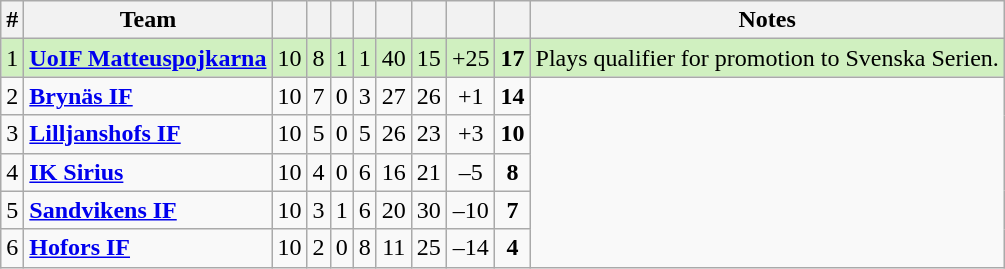<table class="wikitable sortable">
<tr>
<th>#</th>
<th>Team</th>
<th></th>
<th></th>
<th></th>
<th></th>
<th></th>
<th></th>
<th></th>
<th></th>
<th>Notes</th>
</tr>
<tr style="background: #D0F0C0;">
<td>1</td>
<td><strong><a href='#'>UoIF Matteuspojkarna</a></strong></td>
<td style="text-align: center;">10</td>
<td style="text-align: center;">8</td>
<td style="text-align: center;">1</td>
<td style="text-align: center;">1</td>
<td style="text-align: center;">40</td>
<td style="text-align: center;">15</td>
<td style="text-align: center;">+25</td>
<td style="text-align: center;"><strong>17</strong></td>
<td>Plays qualifier for promotion to Svenska Serien.</td>
</tr>
<tr>
<td>2</td>
<td><strong><a href='#'>Brynäs IF</a></strong></td>
<td style="text-align: center;">10</td>
<td style="text-align: center;">7</td>
<td style="text-align: center;">0</td>
<td style="text-align: center;">3</td>
<td style="text-align: center;">27</td>
<td style="text-align: center;">26</td>
<td style="text-align: center;">+1</td>
<td style="text-align: center;"><strong>14</strong></td>
</tr>
<tr>
<td>3</td>
<td><strong><a href='#'>Lilljanshofs IF</a></strong></td>
<td style="text-align: center;">10</td>
<td style="text-align: center;">5</td>
<td style="text-align: center;">0</td>
<td style="text-align: center;">5</td>
<td style="text-align: center;">26</td>
<td style="text-align: center;">23</td>
<td style="text-align: center;">+3</td>
<td style="text-align: center;"><strong>10</strong></td>
</tr>
<tr>
<td>4</td>
<td><strong><a href='#'>IK Sirius</a></strong></td>
<td style="text-align: center;">10</td>
<td style="text-align: center;">4</td>
<td style="text-align: center;">0</td>
<td style="text-align: center;">6</td>
<td style="text-align: center;">16</td>
<td style="text-align: center;">21</td>
<td style="text-align: center;">–5</td>
<td style="text-align: center;"><strong>8</strong></td>
</tr>
<tr>
<td>5</td>
<td><strong><a href='#'>Sandvikens IF</a></strong></td>
<td style="text-align: center;">10</td>
<td style="text-align: center;">3</td>
<td style="text-align: center;">1</td>
<td style="text-align: center;">6</td>
<td style="text-align: center;">20</td>
<td style="text-align: center;">30</td>
<td style="text-align: center;">–10</td>
<td style="text-align: center;"><strong>7</strong></td>
</tr>
<tr>
<td>6</td>
<td><strong><a href='#'>Hofors IF</a></strong></td>
<td style="text-align: center;">10</td>
<td style="text-align: center;">2</td>
<td style="text-align: center;">0</td>
<td style="text-align: center;">8</td>
<td style="text-align: center;">11</td>
<td style="text-align: center;">25</td>
<td style="text-align: center;">–14</td>
<td style="text-align: center;"><strong>4</strong></td>
</tr>
</table>
